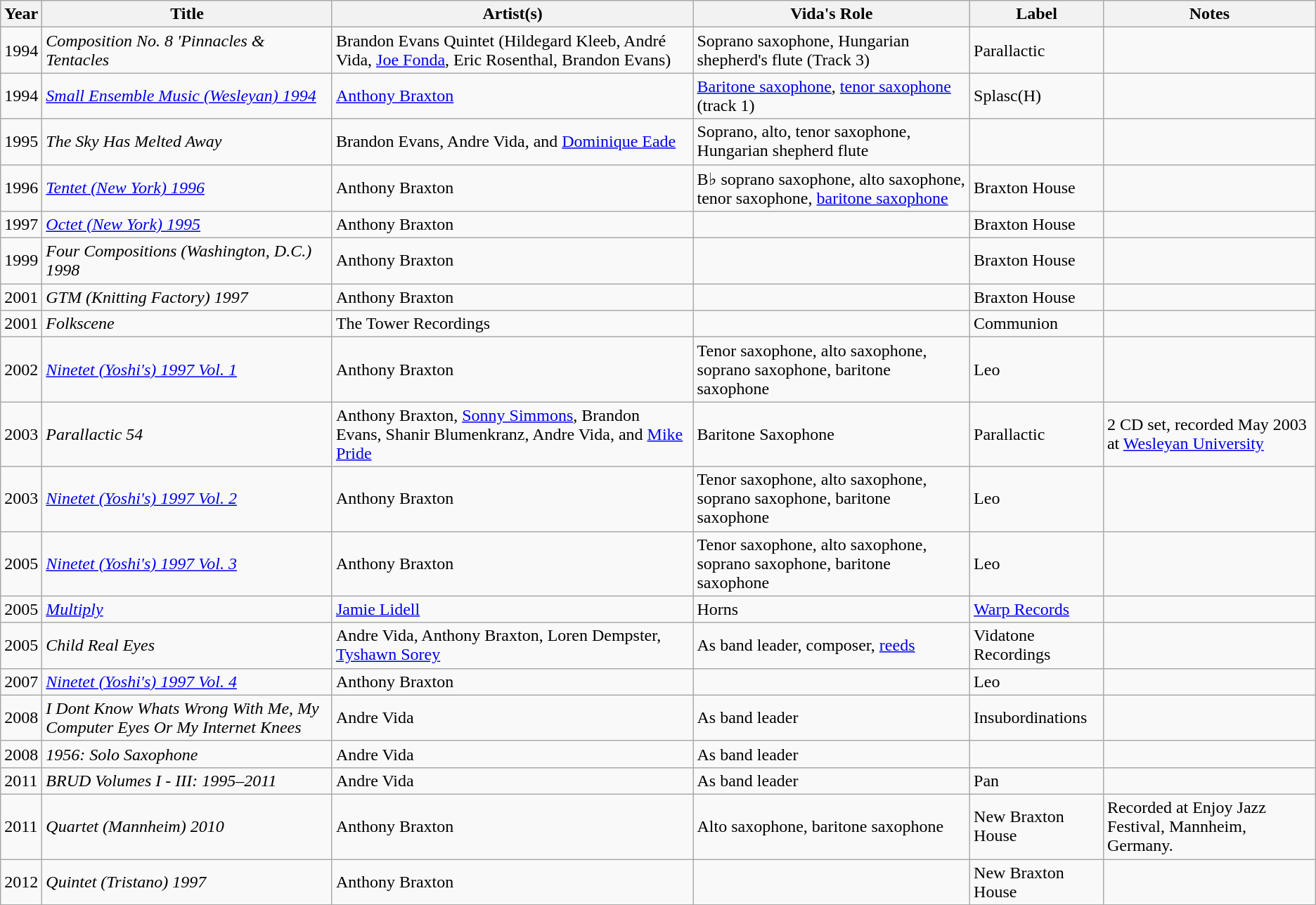<table class="wikitable sortable">
<tr>
<th>Year</th>
<th>Title</th>
<th>Artist(s)</th>
<th>Vida's Role</th>
<th>Label</th>
<th>Notes</th>
</tr>
<tr>
<td>1994</td>
<td><em>Composition No. 8 'Pinnacles & Tentacles</em></td>
<td>Brandon Evans Quintet (Hildegard Kleeb, André Vida, <a href='#'>Joe Fonda</a>, Eric Rosenthal, Brandon Evans)</td>
<td>Soprano saxophone, Hungarian shepherd's flute (Track 3)</td>
<td>Parallactic</td>
<td></td>
</tr>
<tr>
<td>1994</td>
<td><em><a href='#'>Small Ensemble Music (Wesleyan) 1994</a></em></td>
<td><a href='#'>Anthony Braxton</a></td>
<td><a href='#'>Baritone saxophone</a>, <a href='#'>tenor saxophone</a> (track 1)</td>
<td>Splasc(H)</td>
<td></td>
</tr>
<tr>
<td>1995</td>
<td><em>The Sky Has Melted Away</em></td>
<td>Brandon Evans, Andre Vida, and <a href='#'>Dominique Eade</a></td>
<td>Soprano, alto, tenor saxophone, Hungarian shepherd flute</td>
<td></td>
<td></td>
</tr>
<tr>
<td>1996</td>
<td><em><a href='#'>Tentet (New York) 1996</a></em></td>
<td>Anthony Braxton</td>
<td>B♭ soprano saxophone, alto saxophone, tenor saxophone, <a href='#'>baritone saxophone</a></td>
<td>Braxton House</td>
<td></td>
</tr>
<tr>
<td>1997</td>
<td><em><a href='#'>Octet (New York) 1995</a></em></td>
<td>Anthony Braxton</td>
<td></td>
<td>Braxton House</td>
<td></td>
</tr>
<tr>
<td>1999</td>
<td><em>Four Compositions (Washington, D.C.) 1998</em></td>
<td>Anthony Braxton</td>
<td></td>
<td>Braxton House</td>
<td></td>
</tr>
<tr>
<td>2001</td>
<td><em>GTM (Knitting Factory) 1997</em></td>
<td>Anthony Braxton</td>
<td></td>
<td>Braxton House</td>
<td></td>
</tr>
<tr>
<td>2001</td>
<td><em>Folkscene</em></td>
<td>The Tower Recordings</td>
<td></td>
<td>Communion</td>
<td></td>
</tr>
<tr>
<td>2002</td>
<td><em><a href='#'>Ninetet (Yoshi's) 1997 Vol. 1</a></em></td>
<td>Anthony Braxton</td>
<td>Tenor saxophone, alto saxophone, soprano saxophone, baritone saxophone</td>
<td>Leo</td>
<td></td>
</tr>
<tr>
<td>2003</td>
<td><em>Parallactic 54</em></td>
<td>Anthony Braxton, <a href='#'>Sonny Simmons</a>, Brandon Evans, Shanir Blumenkranz, Andre Vida, and <a href='#'>Mike Pride</a></td>
<td>Baritone Saxophone</td>
<td>Parallactic</td>
<td>2 CD set, recorded May 2003 at <a href='#'>Wesleyan University</a></td>
</tr>
<tr>
<td>2003</td>
<td><em><a href='#'>Ninetet (Yoshi's) 1997 Vol. 2</a></em></td>
<td>Anthony Braxton</td>
<td>Tenor saxophone, alto saxophone, soprano saxophone, baritone saxophone</td>
<td>Leo</td>
<td></td>
</tr>
<tr>
<td>2005</td>
<td><em><a href='#'>Ninetet (Yoshi's) 1997 Vol. 3</a></em></td>
<td>Anthony Braxton</td>
<td>Tenor saxophone, alto saxophone, soprano saxophone, baritone saxophone</td>
<td>Leo</td>
<td></td>
</tr>
<tr>
<td>2005</td>
<td><a href='#'><em>Multiply</em></a></td>
<td><a href='#'>Jamie Lidell</a></td>
<td>Horns</td>
<td><a href='#'>Warp Records</a></td>
<td></td>
</tr>
<tr>
<td>2005</td>
<td><em>Child Real Eyes</em></td>
<td>Andre Vida, Anthony Braxton, Loren Dempster, <a href='#'>Tyshawn Sorey</a></td>
<td>As band leader, composer, <a href='#'>reeds</a></td>
<td>Vidatone Recordings</td>
<td></td>
</tr>
<tr>
<td>2007</td>
<td><em><a href='#'>Ninetet (Yoshi's) 1997 Vol. 4</a></em></td>
<td>Anthony Braxton</td>
<td></td>
<td>Leo</td>
<td></td>
</tr>
<tr>
<td>2008</td>
<td><em>I Dont Know Whats Wrong With Me, My Computer Eyes Or My Internet Knees</em></td>
<td>Andre Vida</td>
<td>As band leader</td>
<td>Insubordinations</td>
<td></td>
</tr>
<tr>
<td>2008</td>
<td><em>1956: Solo Saxophone</em></td>
<td>Andre Vida</td>
<td>As band leader</td>
<td></td>
<td></td>
</tr>
<tr>
<td>2011</td>
<td><em>BRUD Volumes I - III: 1995–2011</em></td>
<td>Andre Vida</td>
<td>As band leader</td>
<td>Pan</td>
<td></td>
</tr>
<tr>
<td>2011</td>
<td><em>Quartet (Mannheim) 2010</em></td>
<td>Anthony Braxton</td>
<td>Alto saxophone, baritone saxophone</td>
<td>New Braxton House</td>
<td>Recorded at Enjoy Jazz Festival, Mannheim, Germany.</td>
</tr>
<tr>
<td>2012</td>
<td><em>Quintet (Tristano) 1997</em></td>
<td>Anthony Braxton</td>
<td></td>
<td>New Braxton House</td>
<td></td>
</tr>
</table>
